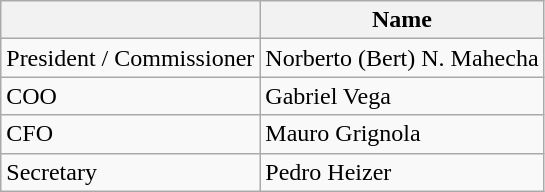<table class="wikitable">
<tr>
<th></th>
<th>Name</th>
</tr>
<tr>
<td>President / Commissioner</td>
<td>Norberto (Bert) N. Mahecha</td>
</tr>
<tr>
<td>COO</td>
<td>Gabriel Vega</td>
</tr>
<tr>
<td>CFO</td>
<td>Mauro Grignola</td>
</tr>
<tr>
<td>Secretary</td>
<td>Pedro Heizer</td>
</tr>
</table>
